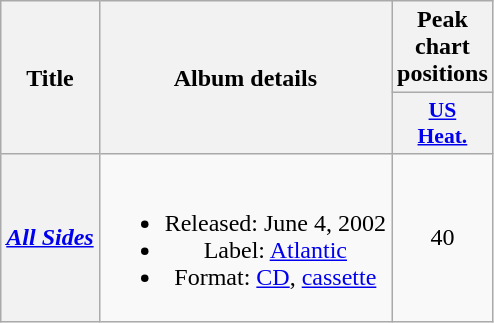<table class="wikitable plainrowheaders" style="text-align:center;">
<tr>
<th rowspan="2">Title</th>
<th rowspan="2">Album details</th>
<th>Peak chart positions</th>
</tr>
<tr>
<th scope="col" style="width:3em;font-size:90%;"><a href='#'>US<br>Heat.</a></th>
</tr>
<tr>
<th scope="row"><em><a href='#'>All Sides</a></em></th>
<td><br><ul><li>Released: June 4, 2002</li><li>Label: <a href='#'>Atlantic</a></li><li>Format:  <a href='#'>CD</a>, <a href='#'>cassette</a></li></ul></td>
<td>40</td>
</tr>
</table>
